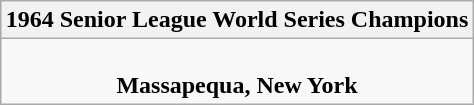<table class="wikitable" style="text-align: center; margin: 0 auto;">
<tr>
<th>1964 Senior League World Series Champions</th>
</tr>
<tr>
<td><br><strong>Massapequa, New York</strong></td>
</tr>
</table>
